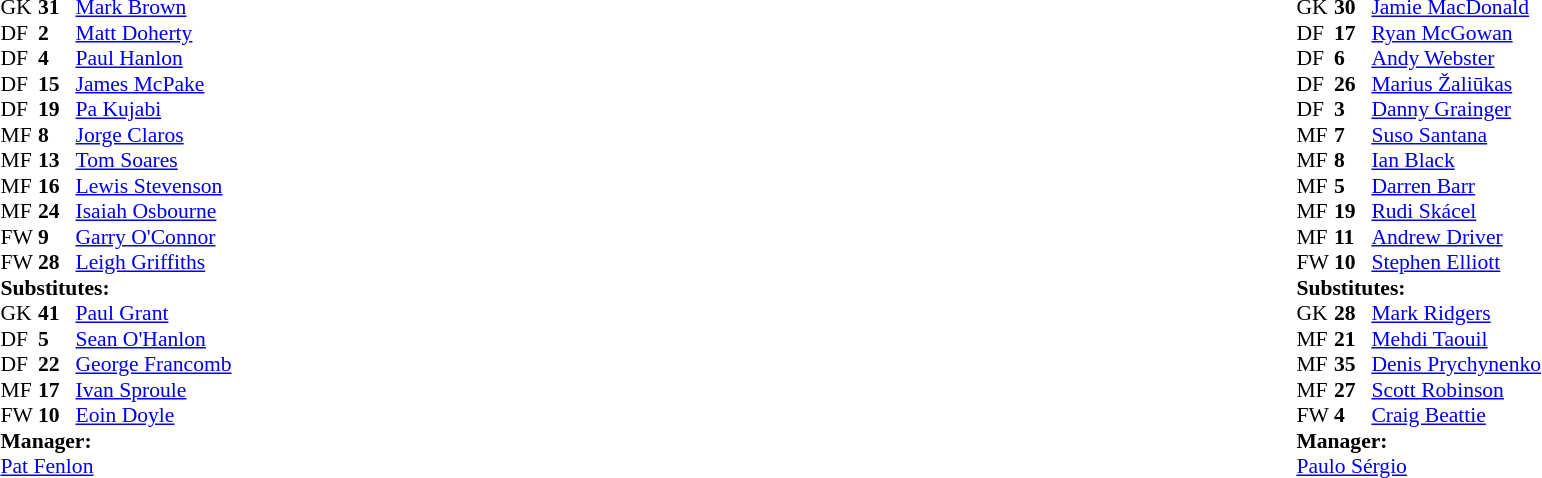<table style="width:100%;">
<tr>
<td style="vertical-align:top; width:50%;"><br><table style="font-size: 90%" cellspacing="0" cellpadding="0">
<tr>
<th width="25"></th>
<th width="25"></th>
</tr>
<tr>
<td>GK</td>
<td><strong>31</strong></td>
<td> <a href='#'>Mark Brown</a></td>
</tr>
<tr>
<td>DF</td>
<td><strong>2</strong></td>
<td> <a href='#'>Matt Doherty</a></td>
<td></td>
</tr>
<tr>
<td>DF</td>
<td><strong>4</strong></td>
<td> <a href='#'>Paul Hanlon</a></td>
</tr>
<tr>
<td>DF</td>
<td><strong>15</strong></td>
<td> <a href='#'>James McPake</a></td>
</tr>
<tr>
<td>DF</td>
<td><strong>19</strong></td>
<td> <a href='#'>Pa Kujabi</a></td>
<td></td>
</tr>
<tr>
<td>MF</td>
<td><strong>8</strong></td>
<td> <a href='#'>Jorge Claros</a></td>
<td></td>
<td></td>
</tr>
<tr>
<td>MF</td>
<td><strong>13</strong></td>
<td> <a href='#'>Tom Soares</a></td>
<td></td>
<td></td>
</tr>
<tr>
<td>MF</td>
<td><strong>16</strong></td>
<td> <a href='#'>Lewis Stevenson</a></td>
</tr>
<tr>
<td>MF</td>
<td><strong>24</strong></td>
<td> <a href='#'>Isaiah Osbourne</a></td>
</tr>
<tr>
<td>FW</td>
<td><strong>9</strong></td>
<td> <a href='#'>Garry O'Connor</a></td>
<td></td>
<td></td>
</tr>
<tr>
<td>FW</td>
<td><strong>28</strong></td>
<td> <a href='#'>Leigh Griffiths</a></td>
</tr>
<tr>
<td colspan=4><strong>Substitutes:</strong></td>
</tr>
<tr>
<td>GK</td>
<td><strong>41</strong></td>
<td> <a href='#'>Paul Grant</a></td>
</tr>
<tr>
<td>DF</td>
<td><strong>5</strong></td>
<td> <a href='#'>Sean O'Hanlon</a></td>
</tr>
<tr>
<td>DF</td>
<td><strong>22</strong></td>
<td> <a href='#'>George Francomb</a></td>
<td></td>
<td></td>
</tr>
<tr>
<td>MF</td>
<td><strong>17</strong></td>
<td> <a href='#'>Ivan Sproule</a></td>
<td></td>
<td></td>
</tr>
<tr>
<td>FW</td>
<td><strong>10</strong></td>
<td> <a href='#'>Eoin Doyle</a></td>
<td></td>
<td></td>
</tr>
<tr>
<td colspan=4><strong>Manager:</strong></td>
</tr>
<tr>
<td colspan="4"> <a href='#'>Pat Fenlon</a></td>
</tr>
</table>
</td>
<td valign="top"></td>
<td style="vertical-align:top; width:50%;"><br><table cellspacing="0" cellpadding="0" style="font-size:90%; margin:auto;">
<tr>
<th width="25"></th>
<th width="25"></th>
</tr>
<tr>
<td>GK</td>
<td><strong>30</strong></td>
<td> <a href='#'>Jamie MacDonald</a></td>
</tr>
<tr>
<td>DF</td>
<td><strong>17</strong></td>
<td> <a href='#'>Ryan McGowan</a></td>
</tr>
<tr>
<td>DF</td>
<td><strong>6</strong></td>
<td> <a href='#'>Andy Webster</a></td>
</tr>
<tr>
<td>DF</td>
<td><strong>26</strong></td>
<td> <a href='#'>Marius Žaliūkas</a></td>
</tr>
<tr>
<td>DF</td>
<td><strong>3</strong></td>
<td> <a href='#'>Danny Grainger</a></td>
</tr>
<tr>
<td>MF</td>
<td><strong>7</strong></td>
<td> <a href='#'>Suso Santana</a></td>
<td></td>
<td></td>
</tr>
<tr>
<td>MF</td>
<td><strong>8</strong></td>
<td> <a href='#'>Ian Black</a></td>
<td></td>
<td></td>
</tr>
<tr>
<td>MF</td>
<td><strong>5</strong></td>
<td> <a href='#'>Darren Barr</a></td>
</tr>
<tr>
<td>MF</td>
<td><strong>19</strong></td>
<td> <a href='#'>Rudi Skácel</a></td>
</tr>
<tr>
<td>MF</td>
<td><strong>11</strong></td>
<td> <a href='#'>Andrew Driver</a></td>
<td></td>
<td></td>
</tr>
<tr>
<td>FW</td>
<td><strong>10</strong></td>
<td> <a href='#'>Stephen Elliott</a></td>
</tr>
<tr>
<td colspan=4><strong>Substitutes:</strong></td>
</tr>
<tr>
<td>GK</td>
<td><strong>28</strong></td>
<td> <a href='#'>Mark Ridgers</a></td>
</tr>
<tr>
<td>MF</td>
<td><strong>21</strong></td>
<td> <a href='#'>Mehdi Taouil</a></td>
<td></td>
<td></td>
</tr>
<tr>
<td>MF</td>
<td><strong>35</strong></td>
<td> <a href='#'>Denis Prychynenko</a></td>
</tr>
<tr>
<td>MF</td>
<td><strong>27</strong></td>
<td> <a href='#'>Scott Robinson</a></td>
<td></td>
<td></td>
</tr>
<tr>
<td>FW</td>
<td><strong>4</strong></td>
<td> <a href='#'>Craig Beattie</a></td>
<td></td>
<td></td>
</tr>
<tr>
<td colspan=4><strong>Manager:</strong></td>
</tr>
<tr>
<td colspan="4"> <a href='#'>Paulo Sérgio</a></td>
</tr>
</table>
</td>
</tr>
</table>
